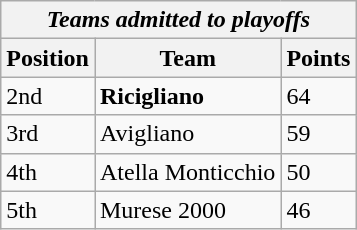<table class="wikitable">
<tr>
<th colspan="3"><em>Teams admitted to playoffs</em></th>
</tr>
<tr>
<th>Position</th>
<th>Team</th>
<th>Points</th>
</tr>
<tr>
<td>2nd</td>
<td><strong>Ricigliano</strong></td>
<td>64</td>
</tr>
<tr>
<td>3rd</td>
<td>Avigliano</td>
<td>59</td>
</tr>
<tr>
<td>4th</td>
<td>Atella Monticchio</td>
<td>50</td>
</tr>
<tr>
<td>5th</td>
<td>Murese 2000</td>
<td>46</td>
</tr>
</table>
